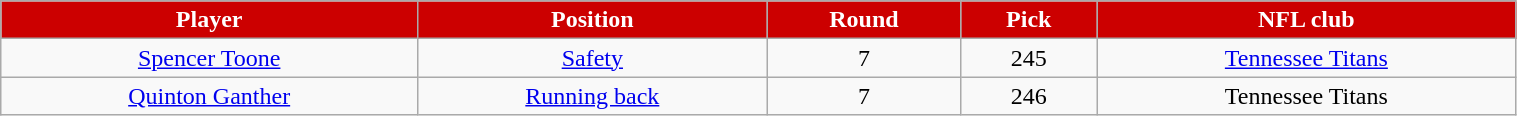<table class="wikitable" width="80%">
<tr align="center" style="background:#CC0000; color:white">
<td><strong>Player</strong></td>
<td><strong>Position</strong></td>
<td><strong>Round</strong></td>
<td><strong>Pick</strong></td>
<td><strong>NFL club</strong></td>
</tr>
<tr align="center">
<td><a href='#'>Spencer Toone</a></td>
<td><a href='#'>Safety</a></td>
<td>7</td>
<td>245</td>
<td><a href='#'>Tennessee Titans</a></td>
</tr>
<tr align="center">
<td><a href='#'>Quinton Ganther</a></td>
<td><a href='#'>Running back</a></td>
<td>7</td>
<td>246</td>
<td>Tennessee Titans</td>
</tr>
</table>
